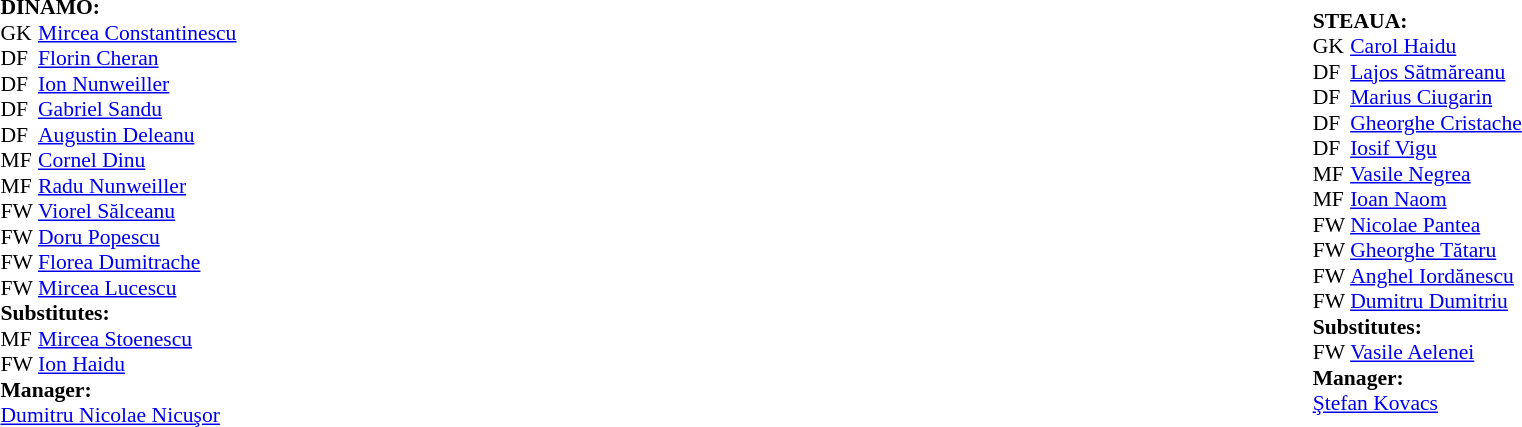<table width="100%">
<tr>
<td valign="top" width="50%"><br><table style="font-size: 90%" cellspacing="0" cellpadding="0">
<tr>
<td colspan="4"><strong>DINAMO:</strong></td>
</tr>
<tr>
<th width=25></th>
</tr>
<tr>
<td>GK</td>
<td><a href='#'>Mircea Constantinescu</a></td>
</tr>
<tr>
<td>DF</td>
<td><a href='#'>Florin Cheran</a></td>
</tr>
<tr>
<td>DF</td>
<td><a href='#'>Ion Nunweiller</a></td>
</tr>
<tr>
<td>DF</td>
<td><a href='#'>Gabriel Sandu</a></td>
<td></td>
</tr>
<tr>
<td>DF</td>
<td><a href='#'>Augustin Deleanu</a></td>
</tr>
<tr>
<td>MF</td>
<td><a href='#'>Cornel Dinu</a></td>
</tr>
<tr>
<td>MF</td>
<td><a href='#'>Radu Nunweiller</a></td>
</tr>
<tr>
<td>FW</td>
<td><a href='#'>Viorel Sălceanu</a></td>
</tr>
<tr>
<td>FW</td>
<td><a href='#'>Doru Popescu</a></td>
<td></td>
</tr>
<tr>
<td>FW</td>
<td><a href='#'>Florea Dumitrache</a></td>
</tr>
<tr>
<td>FW</td>
<td><a href='#'>Mircea Lucescu</a></td>
</tr>
<tr>
<td colspan=3><strong>Substitutes:</strong></td>
</tr>
<tr>
<td>MF</td>
<td><a href='#'>Mircea Stoenescu</a></td>
<td></td>
</tr>
<tr>
<td>FW</td>
<td><a href='#'>Ion Haidu</a></td>
<td></td>
</tr>
<tr>
<td colspan=3><strong>Manager:</strong></td>
</tr>
<tr>
<td colspan=4><a href='#'>Dumitru Nicolae Nicuşor</a></td>
</tr>
</table>
</td>
<td><br><table style="font-size: 90%" cellspacing="0" cellpadding="0" align=center>
<tr>
<td colspan="4"><strong>STEAUA:</strong></td>
</tr>
<tr>
<th width=25></th>
</tr>
<tr>
<td>GK</td>
<td><a href='#'>Carol Haidu</a></td>
</tr>
<tr>
<td>DF</td>
<td><a href='#'>Lajos Sătmăreanu</a></td>
</tr>
<tr>
<td>DF</td>
<td><a href='#'>Marius Ciugarin</a></td>
</tr>
<tr>
<td>DF</td>
<td><a href='#'>Gheorghe Cristache</a></td>
</tr>
<tr>
<td>DF</td>
<td><a href='#'>Iosif Vigu</a></td>
</tr>
<tr>
<td>MF</td>
<td><a href='#'>Vasile Negrea</a></td>
</tr>
<tr>
<td>MF</td>
<td><a href='#'>Ioan Naom</a></td>
</tr>
<tr>
<td>FW</td>
<td><a href='#'>Nicolae Pantea</a></td>
</tr>
<tr>
<td>FW</td>
<td><a href='#'>Gheorghe Tătaru</a></td>
</tr>
<tr>
<td>FW</td>
<td><a href='#'>Anghel Iordănescu</a></td>
</tr>
<tr>
<td>FW</td>
<td><a href='#'>Dumitru Dumitriu</a></td>
<td></td>
</tr>
<tr>
<td colspan=3><strong>Substitutes:</strong></td>
</tr>
<tr>
<td>FW</td>
<td><a href='#'>Vasile Aelenei</a></td>
<td></td>
</tr>
<tr>
<td colspan=3><strong>Manager:</strong></td>
</tr>
<tr>
<td colspan=4><a href='#'>Ştefan Kovacs</a></td>
</tr>
</table>
</td>
</tr>
<tr>
</tr>
</table>
